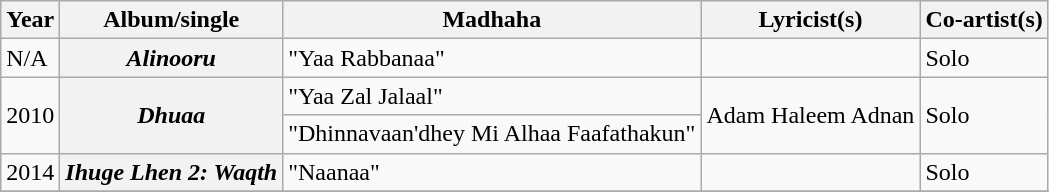<table class="wikitable plainrowheaders">
<tr>
<th scope="col">Year</th>
<th scope="col">Album/single</th>
<th scope="col">Madhaha</th>
<th scope="col">Lyricist(s)</th>
<th scope="col">Co-artist(s)</th>
</tr>
<tr>
<td>N/A</td>
<th scope="row"><em>Alinooru</em></th>
<td>"Yaa Rabbanaa"</td>
<td></td>
<td>Solo</td>
</tr>
<tr>
<td rowspan="2">2010</td>
<th rowspan="2" scope="row"><em>Dhuaa</em></th>
<td>"Yaa Zal Jalaal"</td>
<td rowspan="2">Adam Haleem Adnan</td>
<td rowspan="2">Solo</td>
</tr>
<tr>
<td>"Dhinnavaan'dhey Mi Alhaa Faafathakun"</td>
</tr>
<tr>
<td>2014</td>
<th scope="row"><em>Ihuge Lhen 2: Waqth</em></th>
<td>"Naanaa"</td>
<td></td>
<td>Solo</td>
</tr>
<tr>
</tr>
</table>
